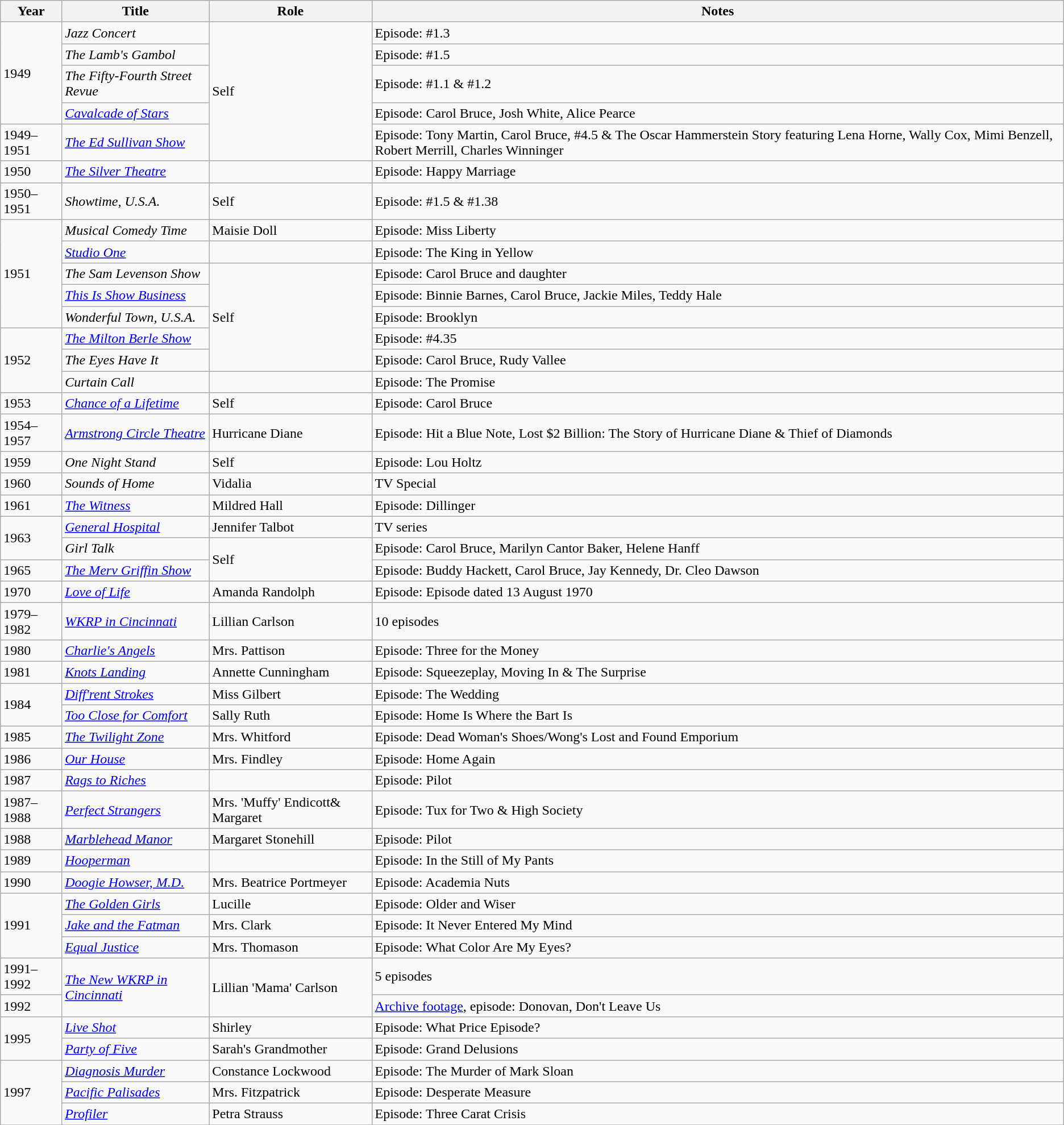<table class="wikitable sortable">
<tr>
<th>Year</th>
<th>Title</th>
<th>Role</th>
<th class="unsortable">Notes</th>
</tr>
<tr>
<td rowspan="4">1949</td>
<td><em>Jazz Concert</em></td>
<td rowspan="5">Self</td>
<td>Episode: #1.3</td>
</tr>
<tr>
<td><em>The Lamb's Gambol</em></td>
<td>Episode: #1.5</td>
</tr>
<tr>
<td><em>The Fifty-Fourth Street Revue</em></td>
<td>Episode: #1.1 & #1.2</td>
</tr>
<tr>
<td><em><a href='#'>Cavalcade of Stars</a></em></td>
<td>Episode: Carol Bruce, Josh White, Alice Pearce</td>
</tr>
<tr>
<td>1949–1951</td>
<td><em><a href='#'>The Ed Sullivan Show</a></em></td>
<td>Episode: Tony Martin, Carol Bruce, #4.5 & The Oscar Hammerstein Story featuring Lena Horne, Wally Cox, Mimi Benzell, Robert Merrill, Charles Winninger</td>
</tr>
<tr>
<td>1950</td>
<td><em><a href='#'>The Silver Theatre</a></em></td>
<td></td>
<td>Episode: Happy Marriage</td>
</tr>
<tr>
<td>1950–1951</td>
<td><em>Showtime, U.S.A.</em></td>
<td>Self</td>
<td>Episode: #1.5 & #1.38</td>
</tr>
<tr>
<td rowspan="5">1951</td>
<td><em>Musical Comedy Time</em></td>
<td>Maisie Doll</td>
<td>Episode: Miss Liberty</td>
</tr>
<tr>
<td><em><a href='#'>Studio One</a></em></td>
<td></td>
<td>Episode: The King in Yellow</td>
</tr>
<tr>
<td><em>The Sam Levenson Show</em></td>
<td rowspan="5">Self</td>
<td>Episode: Carol Bruce and daughter</td>
</tr>
<tr>
<td><em><a href='#'>This Is Show Business</a></em></td>
<td>Episode: Binnie Barnes, Carol Bruce, Jackie Miles, Teddy Hale</td>
</tr>
<tr>
<td><em>Wonderful Town, U.S.A.</em></td>
<td>Episode: Brooklyn</td>
</tr>
<tr>
<td rowspan="3">1952</td>
<td><em><a href='#'>The Milton Berle Show</a></em></td>
<td>Episode: #4.35</td>
</tr>
<tr>
<td><em>The Eyes Have It</em></td>
<td>Episode: Carol Bruce, Rudy Vallee</td>
</tr>
<tr>
<td><em>Curtain Call</em></td>
<td></td>
<td>Episode: The Promise</td>
</tr>
<tr>
<td>1953</td>
<td><em><a href='#'>Chance of a Lifetime</a></em></td>
<td>Self</td>
<td>Episode: Carol Bruce</td>
</tr>
<tr>
<td>1954–1957</td>
<td><em><a href='#'>Armstrong Circle Theatre</a></em></td>
<td>Hurricane Diane</td>
<td>Episode: Hit a Blue Note, Lost $2 Billion: The Story of Hurricane Diane & Thief of Diamonds</td>
</tr>
<tr>
<td>1959</td>
<td><em>One Night Stand</em></td>
<td>Self</td>
<td>Episode: Lou Holtz</td>
</tr>
<tr>
<td>1960</td>
<td><em>Sounds of Home</em></td>
<td>Vidalia</td>
<td>TV Special</td>
</tr>
<tr>
<td>1961</td>
<td><em><a href='#'>The Witness</a></em></td>
<td>Mildred Hall</td>
<td>Episode: Dillinger</td>
</tr>
<tr>
<td rowspan="2">1963</td>
<td><em><a href='#'>General Hospital</a></em></td>
<td>Jennifer Talbot</td>
<td>TV series</td>
</tr>
<tr>
<td><em>Girl Talk</em></td>
<td rowspan="2">Self</td>
<td>Episode: Carol Bruce, Marilyn Cantor Baker, Helene Hanff</td>
</tr>
<tr>
<td>1965</td>
<td><em><a href='#'>The Merv Griffin Show</a></em></td>
<td>Episode: Buddy Hackett, Carol Bruce, Jay Kennedy, Dr. Cleo Dawson</td>
</tr>
<tr>
<td>1970</td>
<td><em><a href='#'>Love of Life</a></em></td>
<td>Amanda Randolph</td>
<td>Episode: Episode dated 13 August 1970</td>
</tr>
<tr>
<td>1979–1982</td>
<td><em><a href='#'>WKRP in Cincinnati</a></em></td>
<td>Lillian Carlson</td>
<td>10 episodes</td>
</tr>
<tr>
<td>1980</td>
<td><em><a href='#'>Charlie's Angels</a></em></td>
<td>Mrs. Pattison</td>
<td>Episode: Three for the Money</td>
</tr>
<tr>
<td>1981</td>
<td><em><a href='#'>Knots Landing</a></em></td>
<td>Annette Cunningham</td>
<td>Episode: Squeezeplay, Moving In & The Surprise</td>
</tr>
<tr>
<td rowspan="2">1984</td>
<td><em><a href='#'>Diff'rent Strokes</a></em></td>
<td>Miss Gilbert</td>
<td>Episode: The Wedding</td>
</tr>
<tr>
<td><em><a href='#'>Too Close for Comfort</a></em></td>
<td>Sally Ruth</td>
<td>Episode: Home Is Where the Bart Is</td>
</tr>
<tr>
<td>1985</td>
<td><em><a href='#'>The Twilight Zone</a></em></td>
<td>Mrs. Whitford</td>
<td>Episode: Dead Woman's Shoes/Wong's Lost and Found Emporium</td>
</tr>
<tr>
<td>1986</td>
<td><em><a href='#'>Our House</a></em></td>
<td>Mrs. Findley</td>
<td>Episode: Home Again</td>
</tr>
<tr>
<td>1987</td>
<td><em><a href='#'>Rags to Riches</a></em></td>
<td></td>
<td>Episode: Pilot</td>
</tr>
<tr>
<td>1987–1988</td>
<td><em><a href='#'>Perfect Strangers</a></em></td>
<td>Mrs. 'Muffy' Endicott& Margaret</td>
<td>Episode: Tux for Two & High Society</td>
</tr>
<tr>
<td>1988</td>
<td><em><a href='#'>Marblehead Manor</a></em></td>
<td>Margaret Stonehill</td>
<td>Episode: Pilot</td>
</tr>
<tr>
<td>1989</td>
<td><em><a href='#'>Hooperman</a></em></td>
<td></td>
<td>Episode: In the Still of My Pants</td>
</tr>
<tr>
<td>1990</td>
<td><em><a href='#'>Doogie Howser, M.D.</a></em></td>
<td>Mrs. Beatrice Portmeyer</td>
<td>Episode: Academia Nuts</td>
</tr>
<tr>
<td rowspan="3">1991</td>
<td><em><a href='#'>The Golden Girls</a></em></td>
<td>Lucille</td>
<td>Episode: Older and Wiser</td>
</tr>
<tr>
<td><em><a href='#'>Jake and the Fatman</a></em></td>
<td>Mrs. Clark</td>
<td>Episode: It Never Entered My Mind</td>
</tr>
<tr>
<td><em><a href='#'>Equal Justice</a></em></td>
<td>Mrs. Thomason</td>
<td>Episode: What Color Are My Eyes?</td>
</tr>
<tr>
<td>1991–1992</td>
<td rowspan="2"><em><a href='#'>The New WKRP in Cincinnati</a></em></td>
<td rowspan="2">Lillian 'Mama' Carlson</td>
<td>5 episodes</td>
</tr>
<tr>
<td>1992</td>
<td><a href='#'>Archive footage</a>, episode: Donovan, Don't Leave Us</td>
</tr>
<tr>
<td rowspan="2">1995</td>
<td><em><a href='#'>Live Shot</a></em></td>
<td>Shirley</td>
<td>Episode: What Price Episode?</td>
</tr>
<tr>
<td><em><a href='#'>Party of Five</a></em></td>
<td>Sarah's Grandmother</td>
<td>Episode: Grand Delusions</td>
</tr>
<tr>
<td rowspan="3">1997</td>
<td><em><a href='#'>Diagnosis Murder</a></em></td>
<td>Constance Lockwood</td>
<td>Episode: The Murder of Mark Sloan</td>
</tr>
<tr>
<td><em><a href='#'>Pacific Palisades</a></em></td>
<td>Mrs. Fitzpatrick</td>
<td>Episode: Desperate Measure</td>
</tr>
<tr>
<td><em><a href='#'>Profiler</a></em></td>
<td>Petra Strauss</td>
<td>Episode: Three Carat Crisis</td>
</tr>
<tr>
</tr>
</table>
